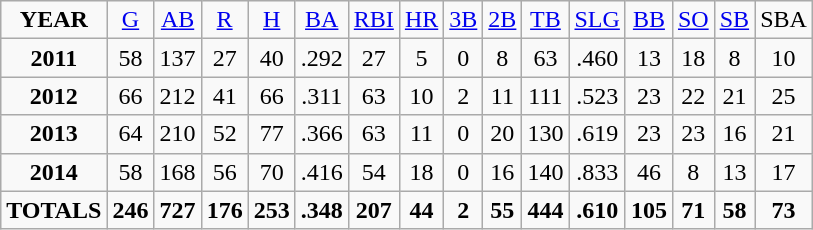<table class="wikitable">
<tr align=center>
<td><strong>YEAR</strong></td>
<td><a href='#'>G</a></td>
<td><a href='#'>AB</a></td>
<td><a href='#'>R</a></td>
<td><a href='#'>H</a></td>
<td><a href='#'>BA</a></td>
<td><a href='#'>RBI</a></td>
<td><a href='#'>HR</a></td>
<td><a href='#'>3B</a></td>
<td><a href='#'>2B</a></td>
<td><a href='#'>TB</a></td>
<td><a href='#'>SLG</a></td>
<td><a href='#'>BB</a></td>
<td><a href='#'>SO</a></td>
<td><a href='#'>SB</a></td>
<td>SBA</td>
</tr>
<tr align=center>
<td><strong>2011</strong></td>
<td>58</td>
<td>137</td>
<td>27</td>
<td>40</td>
<td>.292</td>
<td>27</td>
<td>5</td>
<td>0</td>
<td>8</td>
<td>63</td>
<td>.460</td>
<td>13</td>
<td>18</td>
<td>8</td>
<td>10</td>
</tr>
<tr align=center>
<td><strong>2012</strong></td>
<td>66</td>
<td>212</td>
<td>41</td>
<td>66</td>
<td>.311</td>
<td>63</td>
<td>10</td>
<td>2</td>
<td>11</td>
<td>111</td>
<td>.523</td>
<td>23</td>
<td>22</td>
<td>21</td>
<td>25</td>
</tr>
<tr align=center>
<td><strong>2013</strong></td>
<td>64</td>
<td>210</td>
<td>52</td>
<td>77</td>
<td>.366</td>
<td>63</td>
<td>11</td>
<td>0</td>
<td>20</td>
<td>130</td>
<td>.619</td>
<td>23</td>
<td>23</td>
<td>16</td>
<td>21</td>
</tr>
<tr align=center>
<td><strong>2014</strong></td>
<td>58</td>
<td>168</td>
<td>56</td>
<td>70</td>
<td>.416</td>
<td>54</td>
<td>18</td>
<td>0</td>
<td>16</td>
<td>140</td>
<td>.833</td>
<td>46</td>
<td>8</td>
<td>13</td>
<td>17</td>
</tr>
<tr align=center>
<td><strong>TOTALS</strong></td>
<td><strong>246</strong></td>
<td><strong>727</strong></td>
<td><strong>176</strong></td>
<td><strong>253</strong></td>
<td><strong>.348</strong></td>
<td><strong>207</strong></td>
<td><strong>44</strong></td>
<td><strong>2</strong></td>
<td><strong>55</strong></td>
<td><strong>444</strong></td>
<td><strong>.610</strong></td>
<td><strong>105</strong></td>
<td><strong>71</strong></td>
<td><strong>58</strong></td>
<td><strong>73</strong></td>
</tr>
</table>
